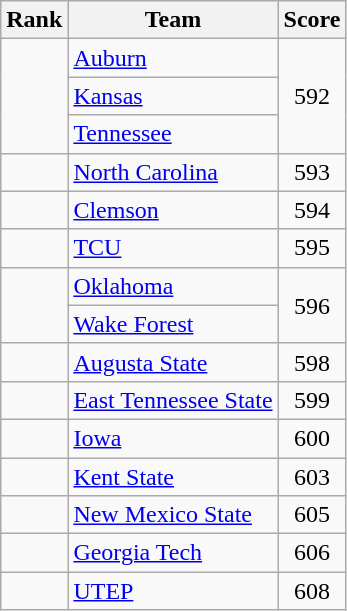<table class="wikitable sortable" style="text-align:center">
<tr>
<th dat-sort-type=number>Rank</th>
<th>Team</th>
<th>Score</th>
</tr>
<tr>
<td rowspan=3></td>
<td align=left><a href='#'>Auburn</a></td>
<td rowspan=3>592</td>
</tr>
<tr>
<td align=left><a href='#'>Kansas</a></td>
</tr>
<tr>
<td align=left><a href='#'>Tennessee</a></td>
</tr>
<tr>
<td></td>
<td align=left><a href='#'>North Carolina</a></td>
<td>593</td>
</tr>
<tr>
<td></td>
<td align=left><a href='#'>Clemson</a></td>
<td>594</td>
</tr>
<tr>
<td></td>
<td align=left><a href='#'>TCU</a></td>
<td>595</td>
</tr>
<tr>
<td rowspan=2></td>
<td align=left><a href='#'>Oklahoma</a></td>
<td rowspan=2>596</td>
</tr>
<tr>
<td align=left><a href='#'>Wake Forest</a></td>
</tr>
<tr>
<td></td>
<td align=left><a href='#'>Augusta State</a></td>
<td>598</td>
</tr>
<tr>
<td></td>
<td align=left><a href='#'>East Tennessee State</a></td>
<td>599</td>
</tr>
<tr>
<td></td>
<td align=left><a href='#'>Iowa</a></td>
<td>600</td>
</tr>
<tr>
<td></td>
<td align=left><a href='#'>Kent State</a></td>
<td>603</td>
</tr>
<tr>
<td></td>
<td align=left><a href='#'>New Mexico State</a></td>
<td>605</td>
</tr>
<tr>
<td></td>
<td align=left><a href='#'>Georgia Tech</a></td>
<td>606</td>
</tr>
<tr>
<td></td>
<td align=left><a href='#'>UTEP</a></td>
<td>608</td>
</tr>
</table>
